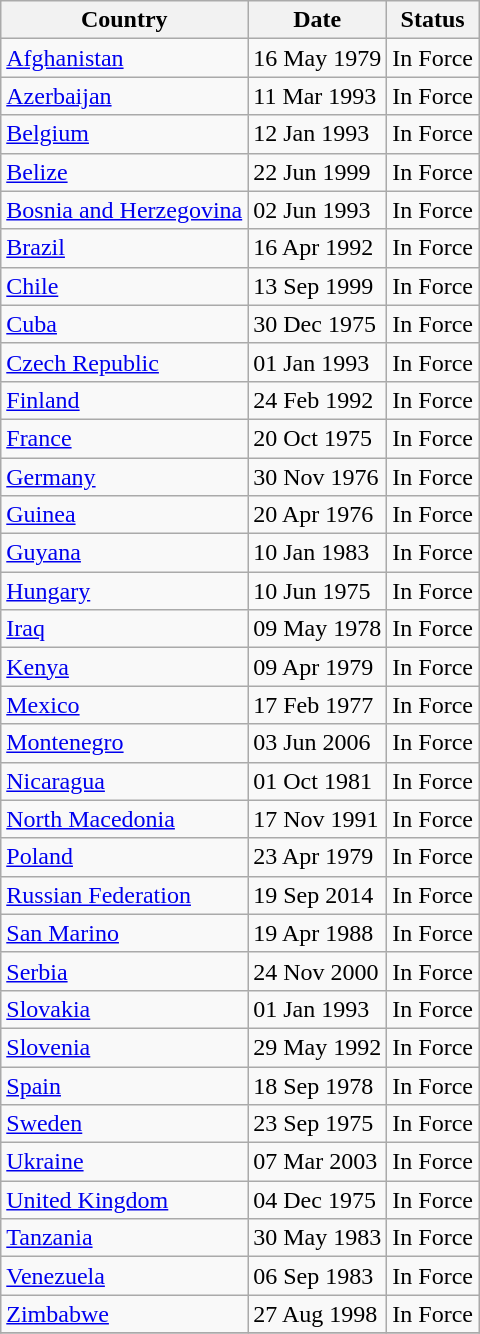<table class="wikitable">
<tr>
<th>Country</th>
<th>Date</th>
<th>Status</th>
</tr>
<tr>
<td><a href='#'>Afghanistan</a></td>
<td>16 May 1979</td>
<td>In Force</td>
</tr>
<tr>
<td><a href='#'>Azerbaijan</a></td>
<td>11 Mar 1993</td>
<td>In Force</td>
</tr>
<tr>
<td><a href='#'>Belgium</a></td>
<td>12 Jan 1993</td>
<td>In Force</td>
</tr>
<tr>
<td><a href='#'>Belize</a></td>
<td>22 Jun 1999</td>
<td>In Force</td>
</tr>
<tr>
<td><a href='#'>Bosnia and Herzegovina</a></td>
<td>02 Jun 1993</td>
<td>In Force</td>
</tr>
<tr>
<td><a href='#'>Brazil</a></td>
<td>16 Apr 1992</td>
<td>In Force</td>
</tr>
<tr>
<td><a href='#'>Chile</a></td>
<td>13 Sep 1999</td>
<td>In Force</td>
</tr>
<tr>
<td><a href='#'>Cuba</a></td>
<td>30 Dec 1975</td>
<td>In Force</td>
</tr>
<tr>
<td><a href='#'>Czech Republic</a></td>
<td>01 Jan 1993</td>
<td>In Force</td>
</tr>
<tr>
<td><a href='#'>Finland</a></td>
<td>24 Feb 1992</td>
<td>In Force</td>
</tr>
<tr>
<td><a href='#'>France</a></td>
<td>20 Oct 1975</td>
<td>In Force</td>
</tr>
<tr>
<td><a href='#'>Germany</a></td>
<td>30 Nov 1976</td>
<td>In Force</td>
</tr>
<tr>
<td><a href='#'>Guinea</a></td>
<td>20 Apr 1976</td>
<td>In Force</td>
</tr>
<tr>
<td><a href='#'>Guyana</a></td>
<td>10 Jan 1983</td>
<td>In Force</td>
</tr>
<tr>
<td><a href='#'>Hungary</a></td>
<td>10 Jun 1975</td>
<td>In Force</td>
</tr>
<tr>
<td><a href='#'>Iraq</a></td>
<td>09 May 1978</td>
<td>In Force</td>
</tr>
<tr>
<td><a href='#'>Kenya</a></td>
<td>09 Apr 1979</td>
<td>In Force</td>
</tr>
<tr>
<td><a href='#'>Mexico</a></td>
<td>17 Feb 1977</td>
<td>In Force</td>
</tr>
<tr>
<td><a href='#'>Montenegro</a></td>
<td>03 Jun 2006</td>
<td>In Force</td>
</tr>
<tr>
<td><a href='#'>Nicaragua</a></td>
<td>01 Oct 1981</td>
<td>In Force</td>
</tr>
<tr>
<td><a href='#'>North Macedonia</a></td>
<td>17 Nov 1991</td>
<td>In Force</td>
</tr>
<tr>
<td><a href='#'>Poland</a></td>
<td>23 Apr 1979</td>
<td>In Force</td>
</tr>
<tr>
<td><a href='#'>Russian Federation</a></td>
<td>19 Sep 2014</td>
<td>In Force</td>
</tr>
<tr>
<td><a href='#'>San Marino</a></td>
<td>19 Apr 1988</td>
<td>In Force</td>
</tr>
<tr>
<td><a href='#'>Serbia</a></td>
<td>24 Nov 2000</td>
<td>In Force</td>
</tr>
<tr>
<td><a href='#'>Slovakia</a></td>
<td>01 Jan 1993</td>
<td>In Force</td>
</tr>
<tr>
<td><a href='#'>Slovenia</a></td>
<td>29 May 1992</td>
<td>In Force</td>
</tr>
<tr>
<td><a href='#'>Spain</a></td>
<td>18 Sep 1978</td>
<td>In Force</td>
</tr>
<tr>
<td><a href='#'>Sweden</a></td>
<td>23 Sep 1975</td>
<td>In Force</td>
</tr>
<tr>
<td><a href='#'>Ukraine</a></td>
<td>07 Mar 2003</td>
<td>In Force</td>
</tr>
<tr>
<td><a href='#'>United Kingdom</a></td>
<td>04 Dec 1975</td>
<td>In Force</td>
</tr>
<tr>
<td><a href='#'>Tanzania</a></td>
<td>30 May 1983</td>
<td>In Force</td>
</tr>
<tr>
<td><a href='#'>Venezuela</a></td>
<td>06 Sep 1983</td>
<td>In Force</td>
</tr>
<tr>
<td><a href='#'>Zimbabwe</a></td>
<td>27 Aug 1998</td>
<td>In Force</td>
</tr>
<tr>
</tr>
</table>
